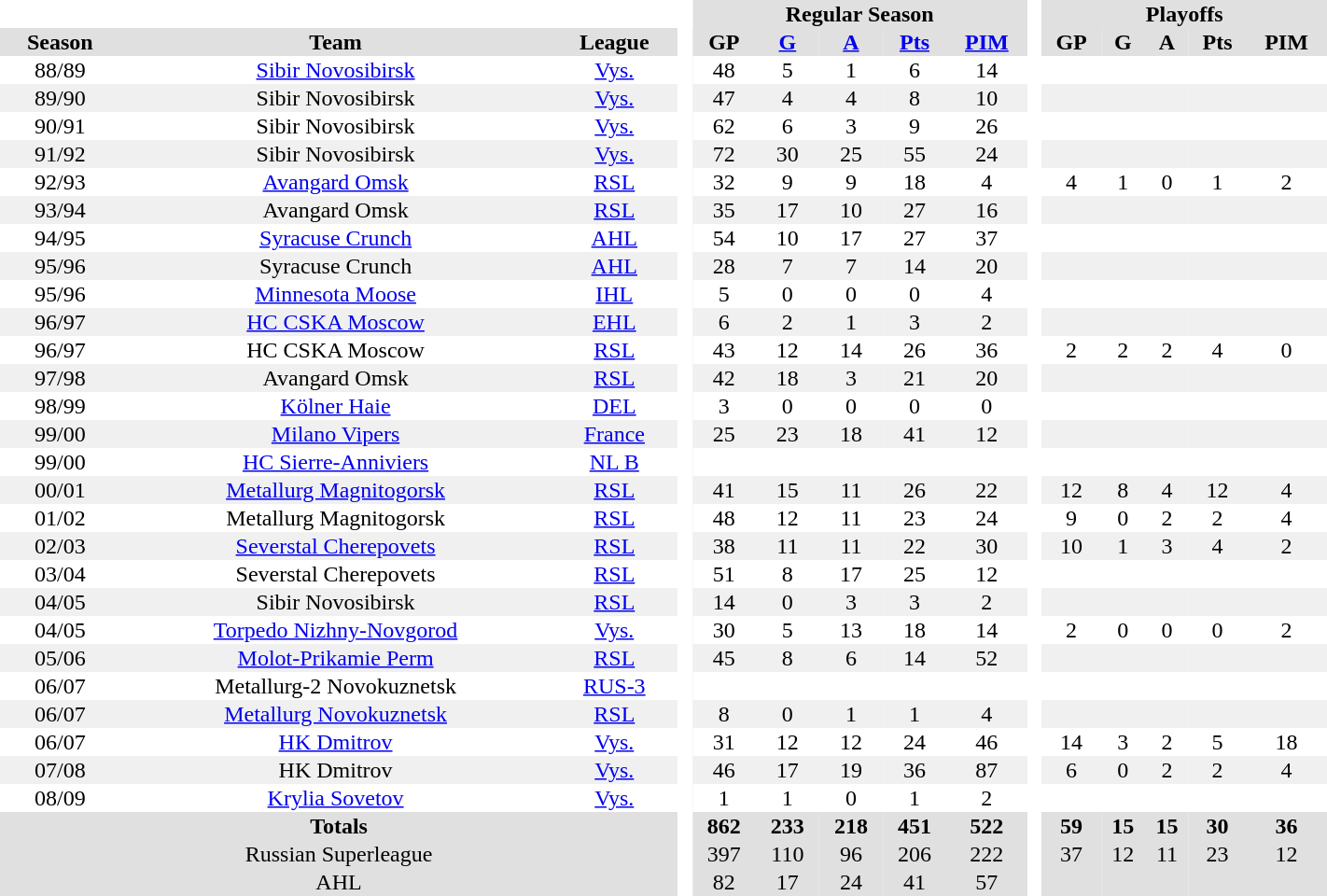<table border="0" cellpadding="1" cellspacing="0" style="text-align:center; width:75%">
<tr bgcolor="#e0e0e0">
<th colspan="3" bgcolor="#ffffff"> </th>
<th rowspan="99" bgcolor="#ffffff"> </th>
<th colspan="5">Regular Season</th>
<th rowspan="99" bgcolor="#ffffff"> </th>
<th colspan="5">Playoffs</th>
</tr>
<tr bgcolor="#e0e0e0">
<th>Season</th>
<th>Team</th>
<th>League</th>
<th>GP</th>
<th><a href='#'>G</a></th>
<th><a href='#'>A</a></th>
<th><a href='#'>Pts</a></th>
<th><a href='#'>PIM</a></th>
<th>GP</th>
<th>G</th>
<th>A</th>
<th>Pts</th>
<th>PIM</th>
</tr>
<tr ALIGN="center">
<td>88/89</td>
<td><a href='#'>Sibir Novosibirsk</a></td>
<td><a href='#'>Vys.</a></td>
<td>48</td>
<td>5</td>
<td>1</td>
<td>6</td>
<td>14</td>
<td></td>
<td></td>
<td></td>
<td></td>
<td></td>
</tr>
<tr ALIGN="center" bgcolor="#f0f0f0">
<td>89/90</td>
<td>Sibir Novosibirsk</td>
<td><a href='#'>Vys.</a></td>
<td>47</td>
<td>4</td>
<td>4</td>
<td>8</td>
<td>10</td>
<td></td>
<td></td>
<td></td>
<td></td>
<td></td>
</tr>
<tr ALIGN="center">
<td>90/91</td>
<td>Sibir Novosibirsk</td>
<td><a href='#'>Vys.</a></td>
<td>62</td>
<td>6</td>
<td>3</td>
<td>9</td>
<td>26</td>
<td></td>
<td></td>
<td></td>
<td></td>
<td></td>
</tr>
<tr ALIGN="center" bgcolor="#f0f0f0">
<td>91/92</td>
<td>Sibir Novosibirsk</td>
<td><a href='#'>Vys.</a></td>
<td>72</td>
<td>30</td>
<td>25</td>
<td>55</td>
<td>24</td>
<td></td>
<td></td>
<td></td>
<td></td>
<td></td>
</tr>
<tr ALIGN="center">
<td>92/93</td>
<td><a href='#'>Avangard Omsk</a></td>
<td><a href='#'>RSL</a></td>
<td>32</td>
<td>9</td>
<td>9</td>
<td>18</td>
<td>4</td>
<td>4</td>
<td>1</td>
<td>0</td>
<td>1</td>
<td>2</td>
</tr>
<tr ALIGN="center" bgcolor="#f0f0f0">
<td>93/94</td>
<td>Avangard Omsk</td>
<td><a href='#'>RSL</a></td>
<td>35</td>
<td>17</td>
<td>10</td>
<td>27</td>
<td>16</td>
<td></td>
<td></td>
<td></td>
<td></td>
<td></td>
</tr>
<tr ALIGN="center">
<td>94/95</td>
<td><a href='#'>Syracuse Crunch</a></td>
<td><a href='#'>AHL</a></td>
<td>54</td>
<td>10</td>
<td>17</td>
<td>27</td>
<td>37</td>
<td></td>
<td></td>
<td></td>
<td></td>
<td></td>
</tr>
<tr ALIGN="center" bgcolor="#f0f0f0">
<td>95/96</td>
<td>Syracuse Crunch</td>
<td><a href='#'>AHL</a></td>
<td>28</td>
<td>7</td>
<td>7</td>
<td>14</td>
<td>20</td>
<td></td>
<td></td>
<td></td>
<td></td>
<td></td>
</tr>
<tr ALIGN="center">
<td>95/96</td>
<td><a href='#'>Minnesota Moose</a></td>
<td><a href='#'>IHL</a></td>
<td>5</td>
<td>0</td>
<td>0</td>
<td>0</td>
<td>4</td>
<td></td>
<td></td>
<td></td>
<td></td>
<td></td>
</tr>
<tr ALIGN="center" bgcolor="#f0f0f0">
<td>96/97</td>
<td><a href='#'>HC CSKA Moscow</a></td>
<td><a href='#'>EHL</a></td>
<td>6</td>
<td>2</td>
<td>1</td>
<td>3</td>
<td>2</td>
<td></td>
<td></td>
<td></td>
<td></td>
<td></td>
</tr>
<tr ALIGN="center">
<td>96/97</td>
<td>HC CSKA Moscow</td>
<td><a href='#'>RSL</a></td>
<td>43</td>
<td>12</td>
<td>14</td>
<td>26</td>
<td>36</td>
<td>2</td>
<td>2</td>
<td>2</td>
<td>4</td>
<td>0</td>
</tr>
<tr ALIGN="center" bgcolor="#f0f0f0">
<td>97/98</td>
<td>Avangard Omsk</td>
<td><a href='#'>RSL</a></td>
<td>42</td>
<td>18</td>
<td>3</td>
<td>21</td>
<td>20</td>
<td></td>
<td></td>
<td></td>
<td></td>
<td></td>
</tr>
<tr ALIGN="center">
<td>98/99</td>
<td><a href='#'>Kölner Haie</a></td>
<td><a href='#'>DEL</a></td>
<td>3</td>
<td>0</td>
<td>0</td>
<td>0</td>
<td>0</td>
<td></td>
<td></td>
<td></td>
<td></td>
<td></td>
</tr>
<tr ALIGN="center" bgcolor="#f0f0f0">
<td>99/00</td>
<td><a href='#'>Milano Vipers</a></td>
<td><a href='#'>France</a></td>
<td>25</td>
<td>23</td>
<td>18</td>
<td>41</td>
<td>12</td>
<td></td>
<td></td>
<td></td>
<td></td>
<td></td>
</tr>
<tr ALIGN="center">
<td>99/00</td>
<td><a href='#'>HC Sierre-Anniviers</a></td>
<td><a href='#'>NL B</a></td>
<td></td>
<td></td>
<td></td>
<td></td>
<td></td>
<td></td>
<td></td>
<td></td>
<td></td>
<td></td>
</tr>
<tr ALIGN="center" bgcolor="#f0f0f0">
<td>00/01</td>
<td><a href='#'>Metallurg Magnitogorsk</a></td>
<td><a href='#'>RSL</a></td>
<td>41</td>
<td>15</td>
<td>11</td>
<td>26</td>
<td>22</td>
<td>12</td>
<td>8</td>
<td>4</td>
<td>12</td>
<td>4</td>
</tr>
<tr ALIGN="center">
<td>01/02</td>
<td>Metallurg Magnitogorsk</td>
<td><a href='#'>RSL</a></td>
<td>48</td>
<td>12</td>
<td>11</td>
<td>23</td>
<td>24</td>
<td>9</td>
<td>0</td>
<td>2</td>
<td>2</td>
<td>4</td>
</tr>
<tr ALIGN="center" bgcolor="#f0f0f0">
<td>02/03</td>
<td><a href='#'>Severstal Cherepovets</a></td>
<td><a href='#'>RSL</a></td>
<td>38</td>
<td>11</td>
<td>11</td>
<td>22</td>
<td>30</td>
<td>10</td>
<td>1</td>
<td>3</td>
<td>4</td>
<td>2</td>
</tr>
<tr ALIGN="center">
<td>03/04</td>
<td>Severstal Cherepovets</td>
<td><a href='#'>RSL</a></td>
<td>51</td>
<td>8</td>
<td>17</td>
<td>25</td>
<td>12</td>
<td></td>
<td></td>
<td></td>
<td></td>
<td></td>
</tr>
<tr ALIGN="center" bgcolor="#f0f0f0">
<td>04/05</td>
<td>Sibir Novosibirsk</td>
<td><a href='#'>RSL</a></td>
<td>14</td>
<td>0</td>
<td>3</td>
<td>3</td>
<td>2</td>
<td></td>
<td></td>
<td></td>
<td></td>
<td></td>
</tr>
<tr ALIGN="center">
<td>04/05</td>
<td><a href='#'>Torpedo Nizhny-Novgorod</a></td>
<td><a href='#'>Vys.</a></td>
<td>30</td>
<td>5</td>
<td>13</td>
<td>18</td>
<td>14</td>
<td>2</td>
<td>0</td>
<td>0</td>
<td>0</td>
<td>2</td>
</tr>
<tr ALIGN="center" bgcolor="#f0f0f0">
<td>05/06</td>
<td><a href='#'>Molot-Prikamie Perm</a></td>
<td><a href='#'>RSL</a></td>
<td>45</td>
<td>8</td>
<td>6</td>
<td>14</td>
<td>52</td>
<td></td>
<td></td>
<td></td>
<td></td>
<td></td>
</tr>
<tr ALIGN="center">
<td>06/07</td>
<td>Metallurg-2 Novokuznetsk</td>
<td><a href='#'>RUS-3</a></td>
<td></td>
<td></td>
<td></td>
<td></td>
<td></td>
<td></td>
<td></td>
<td></td>
<td></td>
<td></td>
</tr>
<tr ALIGN="center" bgcolor="#f0f0f0">
<td>06/07</td>
<td><a href='#'>Metallurg Novokuznetsk</a></td>
<td><a href='#'>RSL</a></td>
<td>8</td>
<td>0</td>
<td>1</td>
<td>1</td>
<td>4</td>
<td></td>
<td></td>
<td></td>
<td></td>
<td></td>
</tr>
<tr ALIGN="center">
<td>06/07</td>
<td><a href='#'>HK Dmitrov</a></td>
<td><a href='#'>Vys.</a></td>
<td>31</td>
<td>12</td>
<td>12</td>
<td>24</td>
<td>46</td>
<td>14</td>
<td>3</td>
<td>2</td>
<td>5</td>
<td>18</td>
</tr>
<tr ALIGN="center" bgcolor="#f0f0f0">
<td>07/08</td>
<td>HK Dmitrov</td>
<td><a href='#'>Vys.</a></td>
<td>46</td>
<td>17</td>
<td>19</td>
<td>36</td>
<td>87</td>
<td>6</td>
<td>0</td>
<td>2</td>
<td>2</td>
<td>4</td>
</tr>
<tr ALIGN="center">
<td>08/09</td>
<td><a href='#'>Krylia Sovetov</a></td>
<td><a href='#'>Vys.</a></td>
<td>1</td>
<td>1</td>
<td>0</td>
<td>1</td>
<td>2</td>
<td></td>
<td></td>
<td></td>
<td></td>
<td></td>
</tr>
<tr ALIGN="center" bgcolor="#e0e0e0">
<th colspan="3">Totals</th>
<th>862</th>
<th>233</th>
<th>218</th>
<th>451</th>
<th>522</th>
<th>59</th>
<th>15</th>
<th>15</th>
<th>30</th>
<th>36</th>
</tr>
<tr ALIGN="center" bgcolor="#e0e0e0">
<td colspan="3">Russian Superleague</td>
<td>397</td>
<td>110</td>
<td>96</td>
<td>206</td>
<td>222</td>
<td>37</td>
<td>12</td>
<td>11</td>
<td>23</td>
<td>12</td>
</tr>
<tr ALIGN="center" bgcolor="#e0e0e0">
<td colspan="3">AHL</td>
<td>82</td>
<td>17</td>
<td>24</td>
<td>41</td>
<td>57</td>
<td></td>
<td></td>
<td></td>
<td></td>
<td></td>
</tr>
</table>
